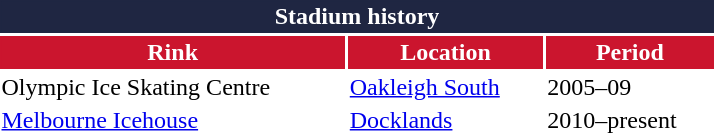<table class="toccolours" style="width:30em">
<tr>
<th colspan="3" style="background:#1f2642;color:white;border:#1f2642 1px solid">Stadium history</th>
</tr>
<tr>
<th style="background:#cb152e;color:white;border:#cb152e 1px solid">Rink</th>
<th style="background:#cb152e;color:white;border:#cb152e 1px solid">Location</th>
<th style="background:#cb152e;color:white;border:#cb152e 1px solid">Period</th>
</tr>
<tr>
<td>Olympic Ice Skating Centre</td>
<td><a href='#'>Oakleigh South</a></td>
<td>2005–09</td>
</tr>
<tr>
<td><a href='#'>Melbourne Icehouse</a></td>
<td><a href='#'>Docklands</a></td>
<td>2010–present</td>
</tr>
<tr>
</tr>
</table>
